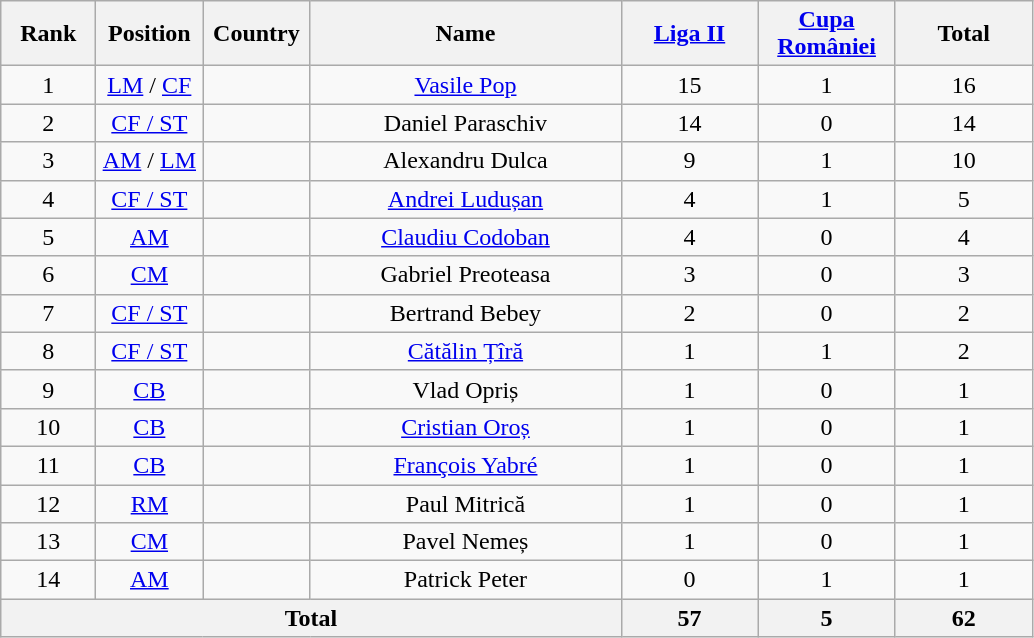<table class="wikitable" style="text-align:center;">
<tr>
<th style="width:56px;">Rank</th>
<th style="width:64px;">Position</th>
<th style="width:64px;">Country</th>
<th style="width:200px;">Name</th>
<th style="width:84px;"><a href='#'>Liga II</a></th>
<th style="width:84px;"><a href='#'>Cupa României</a></th>
<th style="width:84px;">Total</th>
</tr>
<tr>
<td>1</td>
<td><a href='#'>LM</a> / <a href='#'>CF</a></td>
<td></td>
<td><a href='#'>Vasile Pop</a></td>
<td>15</td>
<td>1</td>
<td>16</td>
</tr>
<tr>
<td>2</td>
<td><a href='#'>CF / ST</a></td>
<td></td>
<td>Daniel Paraschiv</td>
<td>14</td>
<td>0</td>
<td>14</td>
</tr>
<tr>
<td>3</td>
<td><a href='#'>AM</a> / <a href='#'>LM</a></td>
<td></td>
<td>Alexandru Dulca</td>
<td>9</td>
<td>1</td>
<td>10</td>
</tr>
<tr>
<td>4</td>
<td><a href='#'>CF / ST</a></td>
<td></td>
<td><a href='#'>Andrei Ludușan</a></td>
<td>4</td>
<td>1</td>
<td>5</td>
</tr>
<tr>
<td>5</td>
<td><a href='#'>AM</a></td>
<td></td>
<td><a href='#'>Claudiu Codoban</a></td>
<td>4</td>
<td>0</td>
<td>4</td>
</tr>
<tr>
<td>6</td>
<td><a href='#'>CM</a></td>
<td></td>
<td>Gabriel Preoteasa</td>
<td>3</td>
<td>0</td>
<td>3</td>
</tr>
<tr>
<td>7</td>
<td><a href='#'>CF / ST</a></td>
<td></td>
<td>Bertrand Bebey</td>
<td>2</td>
<td>0</td>
<td>2</td>
</tr>
<tr>
<td>8</td>
<td><a href='#'>CF / ST</a></td>
<td></td>
<td><a href='#'>Cătălin Țîră</a></td>
<td>1</td>
<td>1</td>
<td>2</td>
</tr>
<tr>
<td>9</td>
<td><a href='#'>CB</a></td>
<td></td>
<td>Vlad Opriș</td>
<td>1</td>
<td>0</td>
<td>1</td>
</tr>
<tr>
<td>10</td>
<td><a href='#'>CB</a></td>
<td></td>
<td><a href='#'>Cristian Oroș</a></td>
<td>1</td>
<td>0</td>
<td>1</td>
</tr>
<tr>
<td>11</td>
<td><a href='#'>CB</a></td>
<td></td>
<td><a href='#'>François Yabré</a></td>
<td>1</td>
<td>0</td>
<td>1</td>
</tr>
<tr>
<td>12</td>
<td><a href='#'>RM</a></td>
<td></td>
<td>Paul Mitrică</td>
<td>1</td>
<td>0</td>
<td>1</td>
</tr>
<tr>
<td>13</td>
<td><a href='#'>CM</a></td>
<td></td>
<td>Pavel Nemeș</td>
<td>1</td>
<td>0</td>
<td>1</td>
</tr>
<tr>
<td>14</td>
<td><a href='#'>AM</a></td>
<td></td>
<td>Patrick Peter</td>
<td>0</td>
<td>1</td>
<td>1</td>
</tr>
<tr>
<th colspan="4">Total</th>
<th>57</th>
<th>5</th>
<th>62</th>
</tr>
</table>
